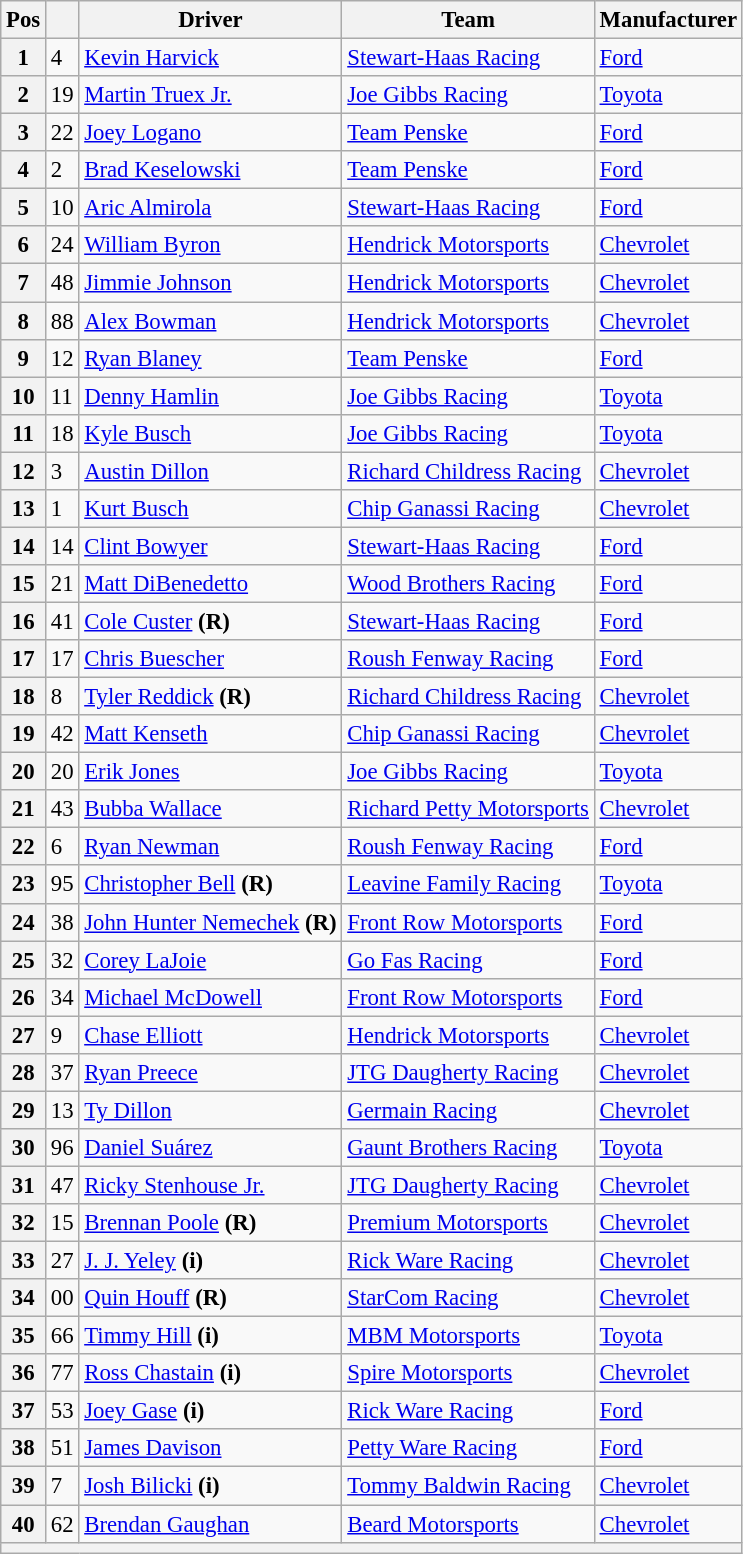<table class="wikitable" style="font-size:95%">
<tr>
<th>Pos</th>
<th></th>
<th>Driver</th>
<th>Team</th>
<th>Manufacturer</th>
</tr>
<tr>
<th>1</th>
<td>4</td>
<td><a href='#'>Kevin Harvick</a></td>
<td><a href='#'>Stewart-Haas Racing</a></td>
<td><a href='#'>Ford</a></td>
</tr>
<tr>
<th>2</th>
<td>19</td>
<td><a href='#'>Martin Truex Jr.</a></td>
<td><a href='#'>Joe Gibbs Racing</a></td>
<td><a href='#'>Toyota</a></td>
</tr>
<tr>
<th>3</th>
<td>22</td>
<td><a href='#'>Joey Logano</a></td>
<td><a href='#'>Team Penske</a></td>
<td><a href='#'>Ford</a></td>
</tr>
<tr>
<th>4</th>
<td>2</td>
<td><a href='#'>Brad Keselowski</a></td>
<td><a href='#'>Team Penske</a></td>
<td><a href='#'>Ford</a></td>
</tr>
<tr>
<th>5</th>
<td>10</td>
<td><a href='#'>Aric Almirola</a></td>
<td><a href='#'>Stewart-Haas Racing</a></td>
<td><a href='#'>Ford</a></td>
</tr>
<tr>
<th>6</th>
<td>24</td>
<td><a href='#'>William Byron</a></td>
<td><a href='#'>Hendrick Motorsports</a></td>
<td><a href='#'>Chevrolet</a></td>
</tr>
<tr>
<th>7</th>
<td>48</td>
<td><a href='#'>Jimmie Johnson</a></td>
<td><a href='#'>Hendrick Motorsports</a></td>
<td><a href='#'>Chevrolet</a></td>
</tr>
<tr>
<th>8</th>
<td>88</td>
<td><a href='#'>Alex Bowman</a></td>
<td><a href='#'>Hendrick Motorsports</a></td>
<td><a href='#'>Chevrolet</a></td>
</tr>
<tr>
<th>9</th>
<td>12</td>
<td><a href='#'>Ryan Blaney</a></td>
<td><a href='#'>Team Penske</a></td>
<td><a href='#'>Ford</a></td>
</tr>
<tr>
<th>10</th>
<td>11</td>
<td><a href='#'>Denny Hamlin</a></td>
<td><a href='#'>Joe Gibbs Racing</a></td>
<td><a href='#'>Toyota</a></td>
</tr>
<tr>
<th>11</th>
<td>18</td>
<td><a href='#'>Kyle Busch</a></td>
<td><a href='#'>Joe Gibbs Racing</a></td>
<td><a href='#'>Toyota</a></td>
</tr>
<tr>
<th>12</th>
<td>3</td>
<td><a href='#'>Austin Dillon</a></td>
<td><a href='#'>Richard Childress Racing</a></td>
<td><a href='#'>Chevrolet</a></td>
</tr>
<tr>
<th>13</th>
<td>1</td>
<td><a href='#'>Kurt Busch</a></td>
<td><a href='#'>Chip Ganassi Racing</a></td>
<td><a href='#'>Chevrolet</a></td>
</tr>
<tr>
<th>14</th>
<td>14</td>
<td><a href='#'>Clint Bowyer</a></td>
<td><a href='#'>Stewart-Haas Racing</a></td>
<td><a href='#'>Ford</a></td>
</tr>
<tr>
<th>15</th>
<td>21</td>
<td><a href='#'>Matt DiBenedetto</a></td>
<td><a href='#'>Wood Brothers Racing</a></td>
<td><a href='#'>Ford</a></td>
</tr>
<tr>
<th>16</th>
<td>41</td>
<td><a href='#'>Cole Custer</a> <strong>(R)</strong></td>
<td><a href='#'>Stewart-Haas Racing</a></td>
<td><a href='#'>Ford</a></td>
</tr>
<tr>
<th>17</th>
<td>17</td>
<td><a href='#'>Chris Buescher</a></td>
<td><a href='#'>Roush Fenway Racing</a></td>
<td><a href='#'>Ford</a></td>
</tr>
<tr>
<th>18</th>
<td>8</td>
<td><a href='#'>Tyler Reddick</a> <strong>(R)</strong></td>
<td><a href='#'>Richard Childress Racing</a></td>
<td><a href='#'>Chevrolet</a></td>
</tr>
<tr>
<th>19</th>
<td>42</td>
<td><a href='#'>Matt Kenseth</a></td>
<td><a href='#'>Chip Ganassi Racing</a></td>
<td><a href='#'>Chevrolet</a></td>
</tr>
<tr>
<th>20</th>
<td>20</td>
<td><a href='#'>Erik Jones</a></td>
<td><a href='#'>Joe Gibbs Racing</a></td>
<td><a href='#'>Toyota</a></td>
</tr>
<tr>
<th>21</th>
<td>43</td>
<td><a href='#'>Bubba Wallace</a></td>
<td><a href='#'>Richard Petty Motorsports</a></td>
<td><a href='#'>Chevrolet</a></td>
</tr>
<tr>
<th>22</th>
<td>6</td>
<td><a href='#'>Ryan Newman</a></td>
<td><a href='#'>Roush Fenway Racing</a></td>
<td><a href='#'>Ford</a></td>
</tr>
<tr>
<th>23</th>
<td>95</td>
<td><a href='#'>Christopher Bell</a> <strong>(R)</strong></td>
<td><a href='#'>Leavine Family Racing</a></td>
<td><a href='#'>Toyota</a></td>
</tr>
<tr>
<th>24</th>
<td>38</td>
<td><a href='#'>John Hunter Nemechek</a> <strong>(R)</strong></td>
<td><a href='#'>Front Row Motorsports</a></td>
<td><a href='#'>Ford</a></td>
</tr>
<tr>
<th>25</th>
<td>32</td>
<td><a href='#'>Corey LaJoie</a></td>
<td><a href='#'>Go Fas Racing</a></td>
<td><a href='#'>Ford</a></td>
</tr>
<tr>
<th>26</th>
<td>34</td>
<td><a href='#'>Michael McDowell</a></td>
<td><a href='#'>Front Row Motorsports</a></td>
<td><a href='#'>Ford</a></td>
</tr>
<tr>
<th>27</th>
<td>9</td>
<td><a href='#'>Chase Elliott</a></td>
<td><a href='#'>Hendrick Motorsports</a></td>
<td><a href='#'>Chevrolet</a></td>
</tr>
<tr>
<th>28</th>
<td>37</td>
<td><a href='#'>Ryan Preece</a></td>
<td><a href='#'>JTG Daugherty Racing</a></td>
<td><a href='#'>Chevrolet</a></td>
</tr>
<tr>
<th>29</th>
<td>13</td>
<td><a href='#'>Ty Dillon</a></td>
<td><a href='#'>Germain Racing</a></td>
<td><a href='#'>Chevrolet</a></td>
</tr>
<tr>
<th>30</th>
<td>96</td>
<td><a href='#'>Daniel Suárez</a></td>
<td><a href='#'>Gaunt Brothers Racing</a></td>
<td><a href='#'>Toyota</a></td>
</tr>
<tr>
<th>31</th>
<td>47</td>
<td><a href='#'>Ricky Stenhouse Jr.</a></td>
<td><a href='#'>JTG Daugherty Racing</a></td>
<td><a href='#'>Chevrolet</a></td>
</tr>
<tr>
<th>32</th>
<td>15</td>
<td><a href='#'>Brennan Poole</a> <strong>(R)</strong></td>
<td><a href='#'>Premium Motorsports</a></td>
<td><a href='#'>Chevrolet</a></td>
</tr>
<tr>
<th>33</th>
<td>27</td>
<td><a href='#'>J. J. Yeley</a> <strong>(i)</strong></td>
<td><a href='#'>Rick Ware Racing</a></td>
<td><a href='#'>Chevrolet</a></td>
</tr>
<tr>
<th>34</th>
<td>00</td>
<td><a href='#'>Quin Houff</a> <strong>(R)</strong></td>
<td><a href='#'>StarCom Racing</a></td>
<td><a href='#'>Chevrolet</a></td>
</tr>
<tr>
<th>35</th>
<td>66</td>
<td><a href='#'>Timmy Hill</a> <strong>(i)</strong></td>
<td><a href='#'>MBM Motorsports</a></td>
<td><a href='#'>Toyota</a></td>
</tr>
<tr>
<th>36</th>
<td>77</td>
<td><a href='#'>Ross Chastain</a> <strong>(i)</strong></td>
<td><a href='#'>Spire Motorsports</a></td>
<td><a href='#'>Chevrolet</a></td>
</tr>
<tr>
<th>37</th>
<td>53</td>
<td><a href='#'>Joey Gase</a> <strong>(i)</strong></td>
<td><a href='#'>Rick Ware Racing</a></td>
<td><a href='#'>Ford</a></td>
</tr>
<tr>
<th>38</th>
<td>51</td>
<td><a href='#'>James Davison</a></td>
<td><a href='#'>Petty Ware Racing</a></td>
<td><a href='#'>Ford</a></td>
</tr>
<tr>
<th>39</th>
<td>7</td>
<td><a href='#'>Josh Bilicki</a> <strong>(i)</strong></td>
<td><a href='#'>Tommy Baldwin Racing</a></td>
<td><a href='#'>Chevrolet</a></td>
</tr>
<tr>
<th>40</th>
<td>62</td>
<td><a href='#'>Brendan Gaughan</a></td>
<td><a href='#'>Beard Motorsports</a></td>
<td><a href='#'>Chevrolet</a></td>
</tr>
<tr>
<th colspan="7"></th>
</tr>
</table>
